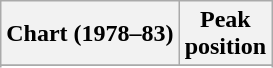<table class="wikitable sortable plainrowheaders" style="text-align:center">
<tr>
<th scope="col">Chart (1978–83)</th>
<th scope="col">Peak<br>position</th>
</tr>
<tr>
</tr>
<tr>
</tr>
<tr>
</tr>
<tr>
</tr>
<tr>
</tr>
<tr>
</tr>
</table>
